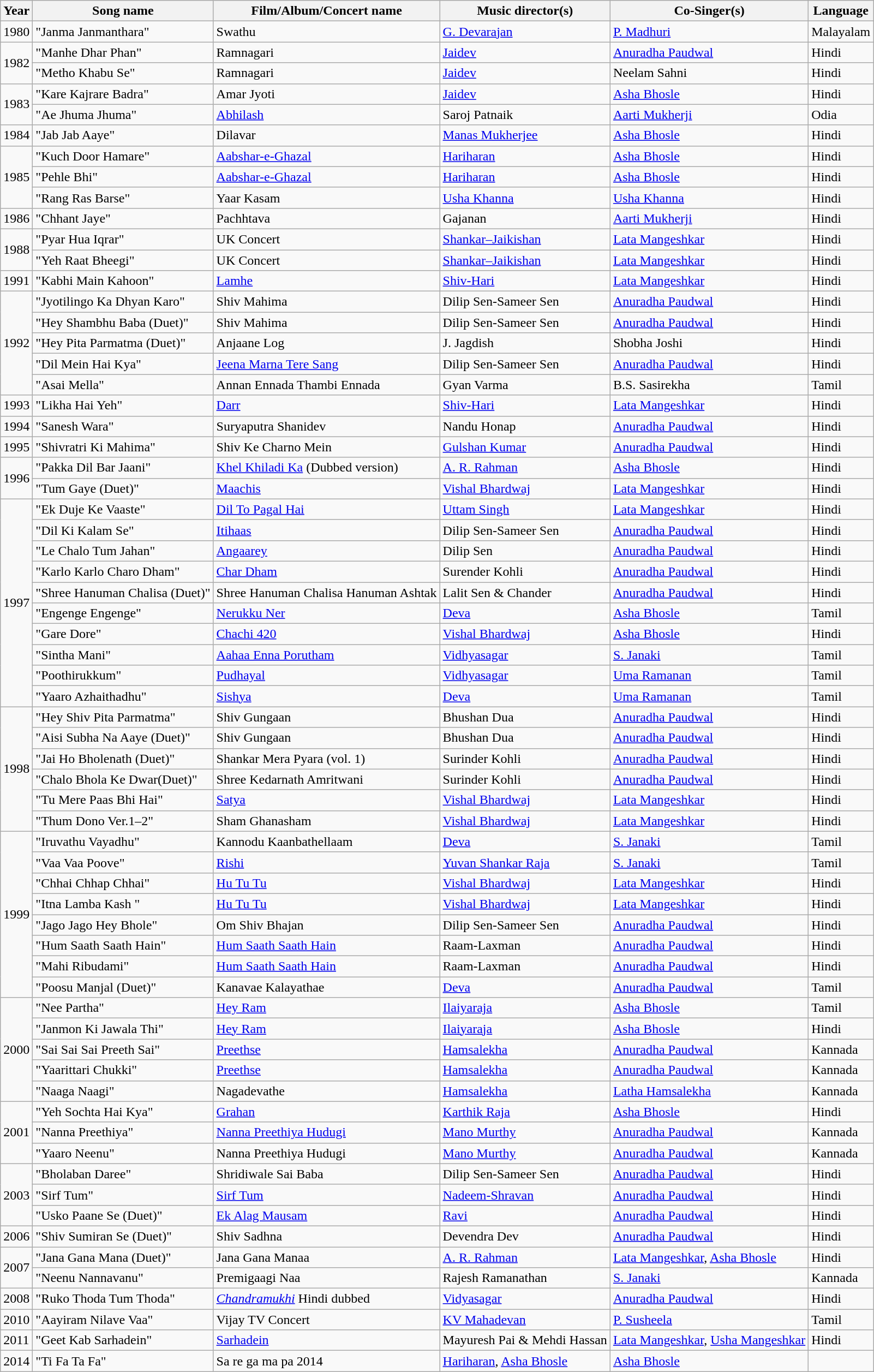<table class="wikitable sortable">
<tr>
<th>Year</th>
<th>Song name</th>
<th>Film/Album/Concert name</th>
<th>Music director(s)</th>
<th>Co-Singer(s)</th>
<th>Language</th>
</tr>
<tr>
<td>1980</td>
<td>"Janma Janmanthara"</td>
<td>Swathu</td>
<td><a href='#'>G. Devarajan</a></td>
<td><a href='#'>P. Madhuri</a></td>
<td>Malayalam</td>
</tr>
<tr>
<td rowspan="2">1982</td>
<td>"Manhe Dhar Phan"</td>
<td>Ramnagari</td>
<td><a href='#'>Jaidev</a></td>
<td><a href='#'>Anuradha Paudwal</a></td>
<td>Hindi</td>
</tr>
<tr>
<td>"Metho Khabu Se"</td>
<td>Ramnagari</td>
<td><a href='#'>Jaidev</a></td>
<td>Neelam Sahni</td>
<td>Hindi</td>
</tr>
<tr>
<td rowspan="2">1983</td>
<td>"Kare Kajrare Badra"</td>
<td>Amar Jyoti</td>
<td><a href='#'>Jaidev</a></td>
<td><a href='#'>Asha Bhosle</a></td>
<td>Hindi</td>
</tr>
<tr>
<td>"Ae Jhuma Jhuma"</td>
<td><a href='#'>Abhilash</a></td>
<td>Saroj Patnaik</td>
<td><a href='#'>Aarti Mukherji</a></td>
<td>Odia</td>
</tr>
<tr>
<td>1984</td>
<td>"Jab Jab Aaye"</td>
<td>Dilavar</td>
<td><a href='#'>Manas Mukherjee</a></td>
<td><a href='#'>Asha Bhosle</a></td>
<td>Hindi</td>
</tr>
<tr>
<td rowspan="3">1985</td>
<td>"Kuch Door Hamare"</td>
<td><a href='#'>Aabshar-e-Ghazal</a></td>
<td><a href='#'>Hariharan</a></td>
<td><a href='#'>Asha Bhosle</a></td>
<td>Hindi</td>
</tr>
<tr>
<td>"Pehle Bhi"</td>
<td><a href='#'>Aabshar-e-Ghazal</a></td>
<td><a href='#'>Hariharan</a></td>
<td><a href='#'>Asha Bhosle</a></td>
<td>Hindi</td>
</tr>
<tr>
<td>"Rang Ras Barse"</td>
<td>Yaar Kasam</td>
<td><a href='#'>Usha Khanna</a></td>
<td><a href='#'>Usha Khanna</a></td>
<td>Hindi</td>
</tr>
<tr>
<td>1986</td>
<td>"Chhant Jaye"</td>
<td>Pachhtava</td>
<td>Gajanan</td>
<td><a href='#'>Aarti Mukherji</a></td>
<td>Hindi</td>
</tr>
<tr>
<td rowspan="2">1988</td>
<td>"Pyar Hua Iqrar"</td>
<td>UK Concert</td>
<td><a href='#'>Shankar–Jaikishan</a></td>
<td><a href='#'>Lata Mangeshkar</a></td>
<td>Hindi</td>
</tr>
<tr>
<td>"Yeh Raat Bheegi"</td>
<td>UK Concert</td>
<td><a href='#'>Shankar–Jaikishan</a></td>
<td><a href='#'>Lata Mangeshkar</a></td>
<td>Hindi</td>
</tr>
<tr>
<td>1991</td>
<td>"Kabhi Main Kahoon"</td>
<td><a href='#'>Lamhe</a></td>
<td><a href='#'>Shiv-Hari</a></td>
<td><a href='#'>Lata Mangeshkar</a></td>
<td>Hindi</td>
</tr>
<tr>
<td rowspan="5">1992</td>
<td>"Jyotilingo Ka Dhyan Karo"</td>
<td>Shiv Mahima</td>
<td>Dilip Sen-Sameer Sen</td>
<td><a href='#'>Anuradha Paudwal</a></td>
<td>Hindi</td>
</tr>
<tr>
<td>"Hey Shambhu Baba (Duet)"</td>
<td>Shiv Mahima</td>
<td>Dilip Sen-Sameer Sen</td>
<td><a href='#'>Anuradha Paudwal</a></td>
<td>Hindi</td>
</tr>
<tr>
<td>"Hey Pita Parmatma (Duet)"</td>
<td>Anjaane Log</td>
<td>J. Jagdish</td>
<td>Shobha Joshi</td>
<td>Hindi</td>
</tr>
<tr>
<td>"Dil Mein Hai Kya"</td>
<td><a href='#'>Jeena Marna Tere Sang</a></td>
<td>Dilip Sen-Sameer Sen</td>
<td><a href='#'>Anuradha Paudwal</a></td>
<td>Hindi</td>
</tr>
<tr>
<td>"Asai Mella"</td>
<td>Annan Ennada Thambi Ennada</td>
<td>Gyan Varma</td>
<td>B.S. Sasirekha</td>
<td>Tamil</td>
</tr>
<tr>
<td>1993</td>
<td>"Likha Hai Yeh"</td>
<td><a href='#'>Darr</a></td>
<td><a href='#'>Shiv-Hari</a></td>
<td><a href='#'>Lata Mangeshkar</a></td>
<td>Hindi</td>
</tr>
<tr>
<td>1994</td>
<td>"Sanesh Wara"</td>
<td>Suryaputra Shanidev</td>
<td>Nandu Honap</td>
<td><a href='#'>Anuradha Paudwal</a></td>
<td>Hindi</td>
</tr>
<tr>
<td>1995</td>
<td>"Shivratri Ki Mahima"</td>
<td>Shiv Ke Charno Mein</td>
<td><a href='#'>Gulshan Kumar</a></td>
<td><a href='#'>Anuradha Paudwal</a></td>
<td>Hindi</td>
</tr>
<tr>
<td rowspan="2">1996</td>
<td>"Pakka Dil Bar Jaani"</td>
<td><a href='#'>Khel Khiladi Ka</a> (Dubbed version)</td>
<td><a href='#'>A. R. Rahman</a></td>
<td><a href='#'>Asha Bhosle</a></td>
<td>Hindi</td>
</tr>
<tr>
<td>"Tum Gaye (Duet)"</td>
<td><a href='#'>Maachis</a></td>
<td><a href='#'>Vishal Bhardwaj</a></td>
<td><a href='#'>Lata Mangeshkar</a></td>
<td>Hindi</td>
</tr>
<tr>
<td rowspan="10">1997</td>
<td>"Ek Duje Ke Vaaste"</td>
<td><a href='#'>Dil To Pagal Hai</a></td>
<td><a href='#'>Uttam Singh</a></td>
<td><a href='#'>Lata Mangeshkar</a></td>
<td>Hindi</td>
</tr>
<tr>
<td>"Dil Ki Kalam Se"</td>
<td><a href='#'>Itihaas</a></td>
<td>Dilip Sen-Sameer Sen</td>
<td><a href='#'>Anuradha Paudwal</a></td>
<td>Hindi</td>
</tr>
<tr>
<td>"Le Chalo Tum Jahan"</td>
<td><a href='#'>Angaarey</a></td>
<td>Dilip Sen</td>
<td><a href='#'>Anuradha Paudwal</a></td>
<td>Hindi</td>
</tr>
<tr>
<td>"Karlo Karlo Charo Dham"</td>
<td><a href='#'>Char Dham</a></td>
<td>Surender Kohli</td>
<td><a href='#'>Anuradha Paudwal</a></td>
<td>Hindi</td>
</tr>
<tr>
<td>"Shree Hanuman Chalisa (Duet)"</td>
<td>Shree Hanuman Chalisa Hanuman Ashtak</td>
<td>Lalit Sen & Chander</td>
<td><a href='#'>Anuradha Paudwal</a></td>
<td>Hindi</td>
</tr>
<tr>
<td>"Engenge Engenge"</td>
<td><a href='#'>Nerukku Ner</a></td>
<td><a href='#'>Deva</a></td>
<td><a href='#'>Asha Bhosle</a></td>
<td>Tamil</td>
</tr>
<tr>
<td>"Gare Dore"</td>
<td><a href='#'>Chachi 420</a></td>
<td><a href='#'>Vishal Bhardwaj</a></td>
<td><a href='#'>Asha Bhosle</a></td>
<td>Hindi</td>
</tr>
<tr>
<td>"Sintha Mani"</td>
<td><a href='#'>Aahaa Enna Porutham</a></td>
<td><a href='#'>Vidhyasagar</a></td>
<td><a href='#'>S. Janaki</a></td>
<td>Tamil</td>
</tr>
<tr>
<td>"Poothirukkum"</td>
<td><a href='#'>Pudhayal</a></td>
<td><a href='#'>Vidhyasagar</a></td>
<td><a href='#'>Uma Ramanan</a></td>
<td>Tamil</td>
</tr>
<tr>
<td>"Yaaro Azhaithadhu"</td>
<td><a href='#'>Sishya</a></td>
<td><a href='#'>Deva</a></td>
<td><a href='#'>Uma Ramanan</a></td>
<td>Tamil</td>
</tr>
<tr>
<td rowspan="6">1998</td>
<td>"Hey Shiv Pita Parmatma"</td>
<td>Shiv Gungaan</td>
<td>Bhushan Dua</td>
<td><a href='#'>Anuradha Paudwal</a></td>
<td>Hindi</td>
</tr>
<tr>
<td>"Aisi Subha Na Aaye (Duet)"</td>
<td>Shiv Gungaan</td>
<td>Bhushan Dua</td>
<td><a href='#'>Anuradha Paudwal</a></td>
<td>Hindi</td>
</tr>
<tr>
<td>"Jai Ho Bholenath (Duet)"</td>
<td>Shankar Mera Pyara (vol. 1)</td>
<td>Surinder Kohli</td>
<td><a href='#'>Anuradha Paudwal</a></td>
<td>Hindi</td>
</tr>
<tr>
<td>"Chalo Bhola Ke Dwar(Duet)"</td>
<td>Shree Kedarnath Amritwani</td>
<td>Surinder Kohli</td>
<td><a href='#'>Anuradha Paudwal</a></td>
<td>Hindi</td>
</tr>
<tr>
<td>"Tu Mere Paas Bhi Hai"</td>
<td><a href='#'>Satya</a></td>
<td><a href='#'>Vishal Bhardwaj</a></td>
<td><a href='#'>Lata Mangeshkar</a></td>
<td>Hindi</td>
</tr>
<tr>
<td>"Thum Dono Ver.1–2"</td>
<td>Sham Ghanasham</td>
<td><a href='#'>Vishal Bhardwaj</a></td>
<td><a href='#'>Lata Mangeshkar</a></td>
<td>Hindi</td>
</tr>
<tr>
<td rowspan="8">1999</td>
<td>"Iruvathu Vayadhu"</td>
<td>Kannodu Kaanbathellaam</td>
<td><a href='#'>Deva</a></td>
<td><a href='#'>S. Janaki</a></td>
<td>Tamil</td>
</tr>
<tr>
<td>"Vaa Vaa Poove"</td>
<td><a href='#'>Rishi</a></td>
<td><a href='#'>Yuvan Shankar Raja</a></td>
<td><a href='#'>S. Janaki</a></td>
<td>Tamil</td>
</tr>
<tr>
<td>"Chhai Chhap Chhai"</td>
<td><a href='#'>Hu Tu Tu</a></td>
<td><a href='#'>Vishal Bhardwaj</a></td>
<td><a href='#'>Lata Mangeshkar</a></td>
<td>Hindi</td>
</tr>
<tr>
<td>"Itna Lamba Kash "</td>
<td><a href='#'>Hu Tu Tu</a></td>
<td><a href='#'>Vishal Bhardwaj</a></td>
<td><a href='#'>Lata Mangeshkar</a></td>
<td>Hindi</td>
</tr>
<tr>
<td>"Jago Jago Hey Bhole"</td>
<td>Om Shiv Bhajan</td>
<td>Dilip Sen-Sameer Sen</td>
<td><a href='#'>Anuradha Paudwal</a></td>
<td>Hindi</td>
</tr>
<tr>
<td>"Hum Saath Saath Hain"</td>
<td><a href='#'>Hum Saath Saath Hain</a></td>
<td>Raam-Laxman</td>
<td><a href='#'>Anuradha Paudwal</a></td>
<td>Hindi</td>
</tr>
<tr>
<td>"Mahi Ribudami"</td>
<td><a href='#'>Hum Saath Saath Hain</a></td>
<td>Raam-Laxman</td>
<td><a href='#'>Anuradha Paudwal</a></td>
<td>Hindi</td>
</tr>
<tr>
<td>"Poosu Manjal (Duet)"</td>
<td>Kanavae Kalayathae</td>
<td><a href='#'>Deva</a></td>
<td><a href='#'>Anuradha Paudwal</a></td>
<td>Tamil</td>
</tr>
<tr>
<td rowspan="5">2000</td>
<td>"Nee Partha"</td>
<td><a href='#'>Hey Ram</a></td>
<td><a href='#'>Ilaiyaraja</a></td>
<td><a href='#'>Asha Bhosle</a></td>
<td>Tamil</td>
</tr>
<tr>
<td>"Janmon Ki Jawala Thi"</td>
<td><a href='#'>Hey Ram</a></td>
<td><a href='#'>Ilaiyaraja</a></td>
<td><a href='#'>Asha Bhosle</a></td>
<td>Hindi</td>
</tr>
<tr>
<td>"Sai Sai Sai Preeth Sai"</td>
<td><a href='#'>Preethse</a></td>
<td><a href='#'>Hamsalekha</a></td>
<td><a href='#'>Anuradha Paudwal</a></td>
<td>Kannada</td>
</tr>
<tr>
<td>"Yaarittari Chukki"</td>
<td><a href='#'>Preethse</a></td>
<td><a href='#'>Hamsalekha</a></td>
<td><a href='#'>Anuradha Paudwal</a></td>
<td>Kannada</td>
</tr>
<tr>
<td>"Naaga Naagi"</td>
<td>Nagadevathe</td>
<td><a href='#'>Hamsalekha</a></td>
<td><a href='#'>Latha Hamsalekha</a></td>
<td>Kannada</td>
</tr>
<tr>
<td rowspan="3">2001</td>
<td>"Yeh Sochta Hai Kya"</td>
<td><a href='#'>Grahan</a></td>
<td><a href='#'>Karthik Raja</a></td>
<td><a href='#'>Asha Bhosle</a></td>
<td>Hindi</td>
</tr>
<tr>
<td>"Nanna Preethiya"</td>
<td><a href='#'>Nanna Preethiya Hudugi</a></td>
<td><a href='#'>Mano Murthy</a></td>
<td><a href='#'>Anuradha Paudwal</a></td>
<td>Kannada</td>
</tr>
<tr>
<td>"Yaaro Neenu"</td>
<td>Nanna Preethiya Hudugi</td>
<td><a href='#'>Mano Murthy</a></td>
<td><a href='#'>Anuradha Paudwal</a></td>
<td>Kannada</td>
</tr>
<tr>
<td rowspan="3">2003</td>
<td>"Bholaban Daree"</td>
<td>Shridiwale Sai Baba</td>
<td>Dilip Sen-Sameer Sen</td>
<td><a href='#'>Anuradha Paudwal</a></td>
<td>Hindi</td>
</tr>
<tr>
<td>"Sirf Tum"</td>
<td><a href='#'>Sirf Tum</a></td>
<td><a href='#'>Nadeem-Shravan</a></td>
<td><a href='#'>Anuradha Paudwal</a></td>
<td>Hindi</td>
</tr>
<tr>
<td>"Usko Paane Se (Duet)"</td>
<td><a href='#'>Ek Alag Mausam</a></td>
<td><a href='#'>Ravi</a></td>
<td><a href='#'>Anuradha Paudwal</a></td>
<td>Hindi</td>
</tr>
<tr>
<td>2006</td>
<td>"Shiv Sumiran Se (Duet)"</td>
<td>Shiv Sadhna</td>
<td>Devendra Dev</td>
<td><a href='#'>Anuradha Paudwal</a></td>
<td>Hindi</td>
</tr>
<tr>
<td rowspan="2">2007</td>
<td>"Jana Gana Mana (Duet)"</td>
<td>Jana Gana Manaa</td>
<td><a href='#'>A. R. Rahman</a></td>
<td><a href='#'>Lata Mangeshkar</a>, <a href='#'>Asha Bhosle</a></td>
<td>Hindi</td>
</tr>
<tr>
<td>"Neenu Nannavanu"</td>
<td>Premigaagi Naa</td>
<td>Rajesh Ramanathan</td>
<td><a href='#'>S. Janaki</a></td>
<td>Kannada</td>
</tr>
<tr>
<td>2008</td>
<td>"Ruko Thoda Tum Thoda"</td>
<td><em><a href='#'>Chandramukhi</a></em> Hindi dubbed</td>
<td><a href='#'>Vidyasagar</a></td>
<td><a href='#'>Anuradha Paudwal</a></td>
<td>Hindi</td>
</tr>
<tr>
<td>2010</td>
<td>"Aayiram Nilave Vaa"</td>
<td>Vijay TV Concert</td>
<td><a href='#'>KV Mahadevan</a></td>
<td><a href='#'>P. Susheela</a></td>
<td>Tamil</td>
</tr>
<tr>
<td>2011</td>
<td>"Geet Kab Sarhadein"</td>
<td><a href='#'>Sarhadein</a></td>
<td>Mayuresh Pai & Mehdi Hassan</td>
<td><a href='#'>Lata Mangeshkar</a>, <a href='#'>Usha Mangeshkar</a></td>
<td>Hindi</td>
</tr>
<tr>
<td>2014</td>
<td>"Ti Fa Ta Fa"</td>
<td>Sa re ga ma pa 2014</td>
<td><a href='#'>Hariharan</a>, <a href='#'>Asha Bhosle</a></td>
<td><a href='#'>Asha Bhosle</a></td>
<td></td>
</tr>
</table>
